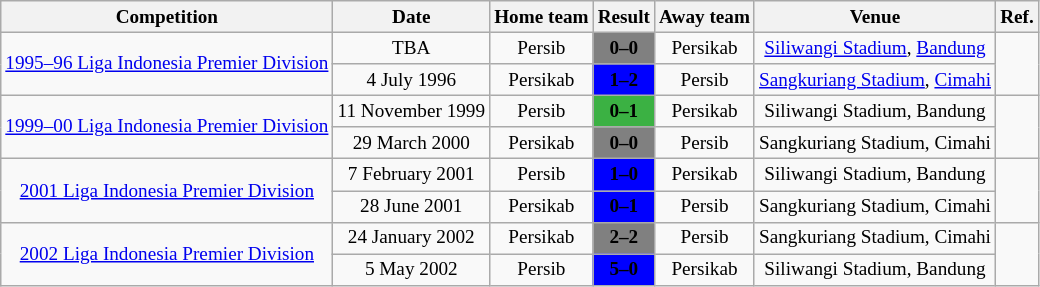<table class="wikitable" style="text-align: center; font-size: 80%">
<tr>
<th>Competition</th>
<th>Date</th>
<th>Home team</th>
<th>Result</th>
<th>Away team</th>
<th>Venue</th>
<th>Ref.</th>
</tr>
<tr>
<td rowspan=2><a href='#'>1995–96 Liga Indonesia Premier Division</a></td>
<td>TBA</td>
<td>Persib</td>
<td bgcolor=808080><span><strong>0–0</strong></span></td>
<td>Persikab</td>
<td><a href='#'>Siliwangi Stadium</a>, <a href='#'>Bandung</a></td>
<td rowspan=2></td>
</tr>
<tr>
<td>4 July 1996</td>
<td>Persikab</td>
<td bgcolor=0000ff><span><strong>1–2</strong></span></td>
<td>Persib</td>
<td><a href='#'>Sangkuriang Stadium</a>, <a href='#'>Cimahi</a></td>
</tr>
<tr>
<td rowspan=2><a href='#'>1999–00 Liga Indonesia Premier Division</a></td>
<td>11 November 1999</td>
<td>Persib</td>
<td bgcolor=3bb143><span><strong>0–1</strong></span></td>
<td>Persikab</td>
<td>Siliwangi Stadium, Bandung</td>
<td rowspan=2></td>
</tr>
<tr>
<td>29 March 2000</td>
<td>Persikab</td>
<td bgcolor=808080><span><strong>0–0</strong></span></td>
<td>Persib</td>
<td>Sangkuriang Stadium, Cimahi</td>
</tr>
<tr>
<td rowspan=2><a href='#'>2001 Liga Indonesia Premier Division</a></td>
<td>7 February 2001</td>
<td>Persib</td>
<td bgcolor=0000ff><span><strong>1–0</strong></span></td>
<td>Persikab</td>
<td>Siliwangi Stadium, Bandung</td>
<td rowspan=2></td>
</tr>
<tr>
<td>28 June 2001</td>
<td>Persikab</td>
<td bgcolor=0000ff><span><strong>0–1</strong></span></td>
<td>Persib</td>
<td>Sangkuriang Stadium, Cimahi</td>
</tr>
<tr>
<td rowspan=2><a href='#'>2002 Liga Indonesia Premier Division</a></td>
<td>24 January 2002</td>
<td>Persikab</td>
<td bgcolor=808080><span><strong>2–2</strong></span></td>
<td>Persib</td>
<td>Sangkuriang Stadium, Cimahi</td>
<td rowspan=2></td>
</tr>
<tr>
<td>5 May 2002</td>
<td>Persib</td>
<td bgcolor=0000ff><span><strong>5–0</strong></span></td>
<td>Persikab</td>
<td>Siliwangi Stadium, Bandung</td>
</tr>
</table>
